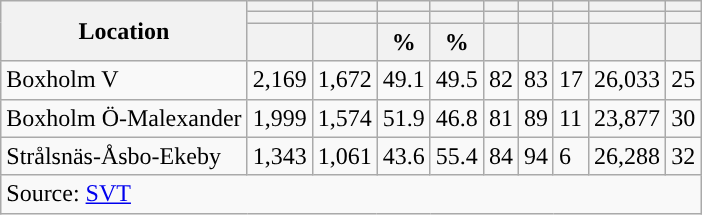<table role="presentation" class="wikitable sortable mw-collapsible">
<tr>
<th rowspan="3">Location</th>
<th></th>
<th></th>
<th></th>
<th></th>
<th></th>
<th></th>
<th></th>
<th></th>
<th></th>
</tr>
<tr>
<th></th>
<th></th>
<th style="background:"></th>
<th style="background:"></th>
<th></th>
<th></th>
<th></th>
<th></th>
<th></th>
</tr>
<tr>
<th data-sort-type="number"></th>
<th data-sort-type="number"></th>
<th data-sort-type="number">%</th>
<th data-sort-type="number">%</th>
<th data-sort-type="number"></th>
<th data-sort-type="number"></th>
<th data-sort-type="number"></th>
<th data-sort-type="number"></th>
<th data-sort-type="number"></th>
</tr>
<tr>
<td align="left">Boxholm V</td>
<td>2,169</td>
<td>1,672</td>
<td>49.1</td>
<td>49.5</td>
<td>82</td>
<td>83</td>
<td>17</td>
<td>26,033</td>
<td>25</td>
</tr>
<tr>
<td align="left">Boxholm Ö-Malexander</td>
<td>1,999</td>
<td>1,574</td>
<td>51.9</td>
<td>46.8</td>
<td>81</td>
<td>89</td>
<td>11</td>
<td>23,877</td>
<td>30</td>
</tr>
<tr>
<td align="left">Strålsnäs-Åsbo-Ekeby</td>
<td>1,343</td>
<td>1,061</td>
<td>43.6</td>
<td>55.4</td>
<td>84</td>
<td>94</td>
<td>6</td>
<td>26,288</td>
<td>32</td>
</tr>
<tr>
<td colspan="10" align="left">Source: <a href='#'>SVT</a></td>
</tr>
</table>
